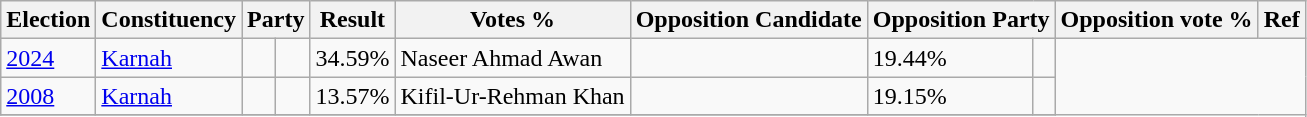<table class="wikitable sortable">
<tr>
<th>Election</th>
<th>Constituency</th>
<th colspan="2">Party</th>
<th>Result</th>
<th>Votes %</th>
<th>Opposition Candidate</th>
<th colspan="2">Opposition Party</th>
<th>Opposition vote %</th>
<th>Ref</th>
</tr>
<tr>
<td><a href='#'>2024</a></td>
<td><a href='#'>Karnah</a></td>
<td></td>
<td></td>
<td>34.59%</td>
<td>Naseer Ahmad Awan</td>
<td></td>
<td>19.44%</td>
<td></td>
</tr>
<tr>
<td><a href='#'>2008</a></td>
<td><a href='#'>Karnah</a></td>
<td></td>
<td></td>
<td>13.57%</td>
<td>Kifil-Ur-Rehman Khan</td>
<td></td>
<td>19.15%</td>
<td></td>
</tr>
<tr>
</tr>
</table>
